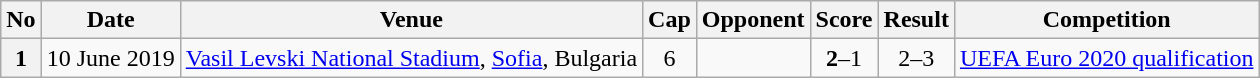<table class="wikitable" style="font-size:100%;">
<tr>
<th>No</th>
<th>Date</th>
<th>Venue</th>
<th>Cap</th>
<th>Opponent</th>
<th>Score</th>
<th>Result</th>
<th>Competition</th>
</tr>
<tr>
<th>1</th>
<td>10 June 2019</td>
<td><a href='#'>Vasil Levski National Stadium</a>, <a href='#'>Sofia</a>, Bulgaria</td>
<td align=center>6</td>
<td></td>
<td align=center><strong>2</strong>–1</td>
<td align=center>2–3</td>
<td><a href='#'>UEFA Euro 2020 qualification</a></td>
</tr>
</table>
